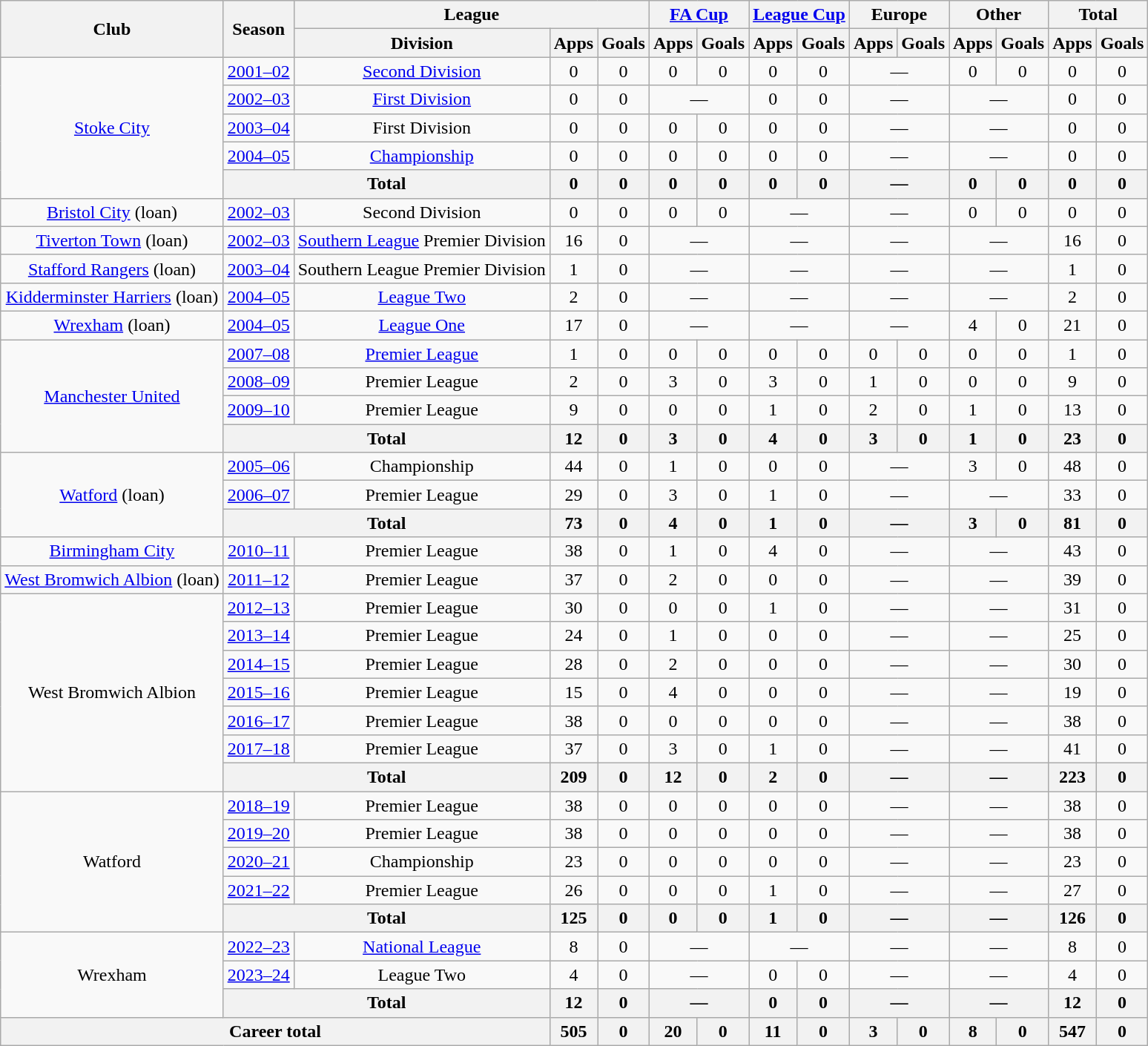<table class="wikitable" style="text-align: center;">
<tr>
<th rowspan="2">Club</th>
<th rowspan="2">Season</th>
<th colspan="3">League</th>
<th colspan="2"><a href='#'>FA Cup</a></th>
<th colspan="2"><a href='#'>League Cup</a></th>
<th colspan="2">Europe</th>
<th colspan="2">Other</th>
<th colspan="2">Total</th>
</tr>
<tr>
<th>Division</th>
<th>Apps</th>
<th>Goals</th>
<th>Apps</th>
<th>Goals</th>
<th>Apps</th>
<th>Goals</th>
<th>Apps</th>
<th>Goals</th>
<th>Apps</th>
<th>Goals</th>
<th>Apps</th>
<th>Goals</th>
</tr>
<tr>
<td rowspan="5"><a href='#'>Stoke City</a></td>
<td><a href='#'>2001–02</a></td>
<td><a href='#'>Second Division</a></td>
<td>0</td>
<td>0</td>
<td>0</td>
<td>0</td>
<td>0</td>
<td>0</td>
<td colspan="2">—</td>
<td>0</td>
<td>0</td>
<td>0</td>
<td>0</td>
</tr>
<tr>
<td><a href='#'>2002–03</a></td>
<td><a href='#'>First Division</a></td>
<td>0</td>
<td>0</td>
<td colspan="2">—</td>
<td>0</td>
<td>0</td>
<td colspan="2">—</td>
<td colspan="2">—</td>
<td>0</td>
<td>0</td>
</tr>
<tr>
<td><a href='#'>2003–04</a></td>
<td>First Division</td>
<td>0</td>
<td>0</td>
<td>0</td>
<td>0</td>
<td>0</td>
<td>0</td>
<td colspan="2">—</td>
<td colspan="2">—</td>
<td>0</td>
<td>0</td>
</tr>
<tr>
<td><a href='#'>2004–05</a></td>
<td><a href='#'>Championship</a></td>
<td>0</td>
<td>0</td>
<td>0</td>
<td>0</td>
<td>0</td>
<td>0</td>
<td colspan="2">—</td>
<td colspan="2">—</td>
<td>0</td>
<td>0</td>
</tr>
<tr>
<th colspan="2">Total</th>
<th>0</th>
<th>0</th>
<th>0</th>
<th>0</th>
<th>0</th>
<th>0</th>
<th colspan="2">—</th>
<th>0</th>
<th>0</th>
<th>0</th>
<th>0</th>
</tr>
<tr>
<td><a href='#'>Bristol City</a> (loan)</td>
<td><a href='#'>2002–03</a></td>
<td>Second Division</td>
<td>0</td>
<td>0</td>
<td>0</td>
<td>0</td>
<td colspan="2">—</td>
<td colspan="2">—</td>
<td>0</td>
<td>0</td>
<td>0</td>
<td>0</td>
</tr>
<tr>
<td><a href='#'>Tiverton Town</a> (loan)</td>
<td><a href='#'>2002–03</a></td>
<td><a href='#'>Southern League</a> Premier Division</td>
<td>16</td>
<td>0</td>
<td colspan="2">—</td>
<td colspan="2">—</td>
<td colspan="2">—</td>
<td colspan="2">—</td>
<td>16</td>
<td>0</td>
</tr>
<tr>
<td><a href='#'>Stafford Rangers</a> (loan)</td>
<td><a href='#'>2003–04</a></td>
<td>Southern League Premier Division</td>
<td>1</td>
<td>0</td>
<td colspan="2">—</td>
<td colspan="2">—</td>
<td colspan="2">—</td>
<td colspan="2">—</td>
<td>1</td>
<td>0</td>
</tr>
<tr>
<td><a href='#'>Kidderminster Harriers</a> (loan)</td>
<td><a href='#'>2004–05</a></td>
<td><a href='#'>League Two</a></td>
<td>2</td>
<td>0</td>
<td colspan="2">—</td>
<td colspan="2">—</td>
<td colspan="2">—</td>
<td colspan="2">—</td>
<td>2</td>
<td>0</td>
</tr>
<tr>
<td><a href='#'>Wrexham</a> (loan)</td>
<td><a href='#'>2004–05</a></td>
<td><a href='#'>League One</a></td>
<td>17</td>
<td>0</td>
<td colspan="2">—</td>
<td colspan="2">—</td>
<td colspan="2">—</td>
<td>4</td>
<td>0</td>
<td>21</td>
<td>0</td>
</tr>
<tr>
<td rowspan="4"><a href='#'>Manchester United</a></td>
<td><a href='#'>2007–08</a></td>
<td><a href='#'>Premier League</a></td>
<td>1</td>
<td>0</td>
<td>0</td>
<td>0</td>
<td>0</td>
<td>0</td>
<td>0</td>
<td>0</td>
<td>0</td>
<td>0</td>
<td>1</td>
<td>0</td>
</tr>
<tr>
<td><a href='#'>2008–09</a></td>
<td>Premier League</td>
<td>2</td>
<td>0</td>
<td>3</td>
<td>0</td>
<td>3</td>
<td>0</td>
<td>1</td>
<td>0</td>
<td>0</td>
<td>0</td>
<td>9</td>
<td>0</td>
</tr>
<tr>
<td><a href='#'>2009–10</a></td>
<td>Premier League</td>
<td>9</td>
<td>0</td>
<td>0</td>
<td>0</td>
<td>1</td>
<td>0</td>
<td>2</td>
<td>0</td>
<td>1</td>
<td>0</td>
<td>13</td>
<td>0</td>
</tr>
<tr>
<th colspan="2">Total</th>
<th>12</th>
<th>0</th>
<th>3</th>
<th>0</th>
<th>4</th>
<th>0</th>
<th>3</th>
<th>0</th>
<th>1</th>
<th>0</th>
<th>23</th>
<th>0</th>
</tr>
<tr>
<td rowspan="3"><a href='#'>Watford</a> (loan)</td>
<td><a href='#'>2005–06</a></td>
<td>Championship</td>
<td>44</td>
<td>0</td>
<td>1</td>
<td>0</td>
<td>0</td>
<td>0</td>
<td colspan="2">—</td>
<td>3</td>
<td>0</td>
<td>48</td>
<td>0</td>
</tr>
<tr>
<td><a href='#'>2006–07</a></td>
<td>Premier League</td>
<td>29</td>
<td>0</td>
<td>3</td>
<td>0</td>
<td>1</td>
<td>0</td>
<td colspan="2">—</td>
<td colspan="2">—</td>
<td>33</td>
<td>0</td>
</tr>
<tr>
<th colspan="2">Total</th>
<th>73</th>
<th>0</th>
<th>4</th>
<th>0</th>
<th>1</th>
<th>0</th>
<th colspan="2">—</th>
<th>3</th>
<th>0</th>
<th>81</th>
<th>0</th>
</tr>
<tr>
<td><a href='#'>Birmingham City</a></td>
<td><a href='#'>2010–11</a></td>
<td>Premier League</td>
<td>38</td>
<td>0</td>
<td>1</td>
<td>0</td>
<td>4</td>
<td>0</td>
<td colspan="2">—</td>
<td colspan="2">—</td>
<td>43</td>
<td>0</td>
</tr>
<tr>
<td><a href='#'>West Bromwich Albion</a> (loan)</td>
<td><a href='#'>2011–12</a></td>
<td>Premier League</td>
<td>37</td>
<td>0</td>
<td>2</td>
<td>0</td>
<td>0</td>
<td>0</td>
<td colspan="2">—</td>
<td colspan="2">—</td>
<td>39</td>
<td>0</td>
</tr>
<tr>
<td rowspan="7">West Bromwich Albion</td>
<td><a href='#'>2012–13</a></td>
<td>Premier League</td>
<td>30</td>
<td>0</td>
<td>0</td>
<td>0</td>
<td>1</td>
<td>0</td>
<td colspan="2">—</td>
<td colspan="2">—</td>
<td>31</td>
<td>0</td>
</tr>
<tr>
<td><a href='#'>2013–14</a></td>
<td>Premier League</td>
<td>24</td>
<td>0</td>
<td>1</td>
<td>0</td>
<td>0</td>
<td>0</td>
<td colspan="2">—</td>
<td colspan="2">—</td>
<td>25</td>
<td>0</td>
</tr>
<tr>
<td><a href='#'>2014–15</a></td>
<td>Premier League</td>
<td>28</td>
<td>0</td>
<td>2</td>
<td>0</td>
<td>0</td>
<td>0</td>
<td colspan="2">—</td>
<td colspan="2">—</td>
<td>30</td>
<td>0</td>
</tr>
<tr>
<td><a href='#'>2015–16</a></td>
<td>Premier League</td>
<td>15</td>
<td>0</td>
<td>4</td>
<td>0</td>
<td>0</td>
<td>0</td>
<td colspan="2">—</td>
<td colspan="2">—</td>
<td>19</td>
<td>0</td>
</tr>
<tr>
<td><a href='#'>2016–17</a></td>
<td>Premier League</td>
<td>38</td>
<td>0</td>
<td>0</td>
<td>0</td>
<td>0</td>
<td>0</td>
<td colspan="2">—</td>
<td colspan="2">—</td>
<td>38</td>
<td>0</td>
</tr>
<tr>
<td><a href='#'>2017–18</a></td>
<td>Premier League</td>
<td>37</td>
<td>0</td>
<td>3</td>
<td>0</td>
<td>1</td>
<td>0</td>
<td colspan="2">—</td>
<td colspan="2">—</td>
<td>41</td>
<td>0</td>
</tr>
<tr>
<th colspan="2">Total</th>
<th>209</th>
<th>0</th>
<th>12</th>
<th>0</th>
<th>2</th>
<th>0</th>
<th colspan="2">—</th>
<th colspan="2">—</th>
<th>223</th>
<th>0</th>
</tr>
<tr>
<td rowspan="5">Watford</td>
<td><a href='#'>2018–19</a></td>
<td>Premier League</td>
<td>38</td>
<td>0</td>
<td>0</td>
<td>0</td>
<td>0</td>
<td>0</td>
<td colspan="2">—</td>
<td colspan="2">—</td>
<td>38</td>
<td>0</td>
</tr>
<tr>
<td><a href='#'>2019–20</a></td>
<td>Premier League</td>
<td>38</td>
<td>0</td>
<td>0</td>
<td>0</td>
<td>0</td>
<td>0</td>
<td colspan="2">—</td>
<td colspan="2">—</td>
<td>38</td>
<td>0</td>
</tr>
<tr>
<td><a href='#'>2020–21</a></td>
<td>Championship</td>
<td>23</td>
<td>0</td>
<td>0</td>
<td>0</td>
<td>0</td>
<td>0</td>
<td colspan="2">—</td>
<td colspan="2">—</td>
<td>23</td>
<td>0</td>
</tr>
<tr>
<td><a href='#'>2021–22</a></td>
<td>Premier League</td>
<td>26</td>
<td>0</td>
<td>0</td>
<td>0</td>
<td>1</td>
<td>0</td>
<td colspan="2">—</td>
<td colspan="2">—</td>
<td>27</td>
<td>0</td>
</tr>
<tr>
<th colspan="2">Total</th>
<th>125</th>
<th>0</th>
<th>0</th>
<th>0</th>
<th>1</th>
<th>0</th>
<th colspan="2">—</th>
<th colspan="2">—</th>
<th>126</th>
<th>0</th>
</tr>
<tr>
<td rowspan="3">Wrexham</td>
<td><a href='#'>2022–23</a></td>
<td><a href='#'>National League</a></td>
<td>8</td>
<td>0</td>
<td colspan="2">—</td>
<td colspan="2">—</td>
<td colspan="2">—</td>
<td colspan="2">—</td>
<td>8</td>
<td>0</td>
</tr>
<tr>
<td><a href='#'>2023–24</a></td>
<td>League Two</td>
<td>4</td>
<td>0</td>
<td colspan="2">—</td>
<td>0</td>
<td>0</td>
<td colspan="2">—</td>
<td colspan="2">—</td>
<td>4</td>
<td>0</td>
</tr>
<tr>
<th colspan="2">Total</th>
<th>12</th>
<th>0</th>
<th colspan="2">—</th>
<th>0</th>
<th>0</th>
<th colspan="2">—</th>
<th colspan="2">—</th>
<th>12</th>
<th>0</th>
</tr>
<tr>
<th colspan="3">Career total</th>
<th>505</th>
<th>0</th>
<th>20</th>
<th>0</th>
<th>11</th>
<th>0</th>
<th>3</th>
<th>0</th>
<th>8</th>
<th>0</th>
<th>547</th>
<th>0</th>
</tr>
</table>
